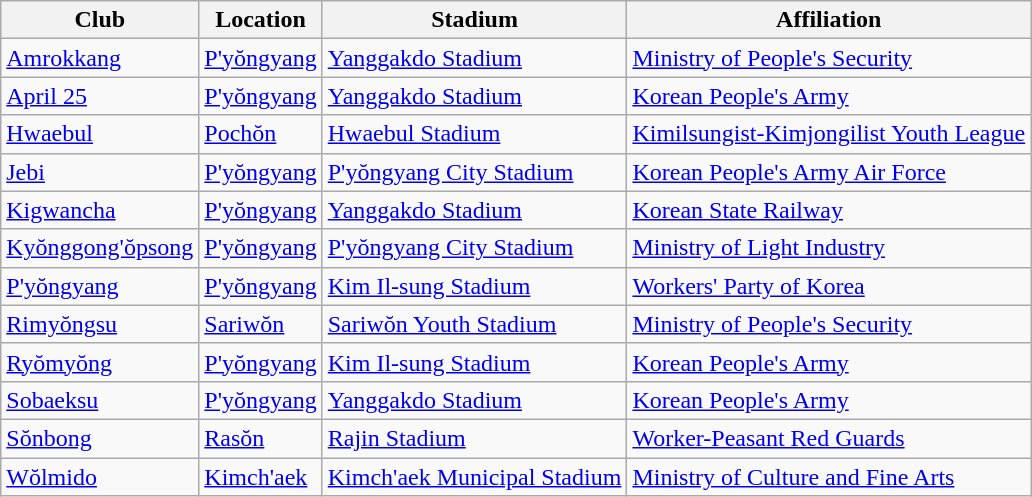<table class="wikitable sortable" style="text-align: center;">
<tr>
<th>Club</th>
<th>Location</th>
<th>Stadium</th>
<th>Affiliation</th>
</tr>
<tr>
<td style="text-align:left;"><a href='#'>Amrokkang</a></td>
<td style="text-align:left;"><a href='#'>P'yŏngyang</a></td>
<td style="text-align:left;"><a href='#'>Yanggakdo Stadium</a></td>
<td style="text-align:left;"><a href='#'>Ministry of People's Security</a></td>
</tr>
<tr>
<td style="text-align:left;"><a href='#'>April 25</a></td>
<td style="text-align:left;"><a href='#'>P'yŏngyang</a></td>
<td style="text-align:left;"><a href='#'>Yanggakdo Stadium</a></td>
<td style="text-align:left;"><a href='#'>Korean People's Army</a></td>
</tr>
<tr>
<td style="text-align:left;"><a href='#'>Hwaebul</a></td>
<td style="text-align:left;"><a href='#'>Pochŏn</a></td>
<td style="text-align:left;"><a href='#'>Hwaebul Stadium</a></td>
<td style="text-align:left;"><a href='#'>Kimilsungist-Kimjongilist Youth League</a></td>
</tr>
<tr>
<td style="text-align:left;"><a href='#'>Jebi</a></td>
<td style="text-align:left;"><a href='#'>P'yŏngyang</a></td>
<td style="text-align:left;"><a href='#'>P'yŏngyang City Stadium</a></td>
<td style="text-align:left;"><a href='#'>Korean People's Army Air Force</a></td>
</tr>
<tr>
<td style="text-align:left;"><a href='#'>Kigwancha</a></td>
<td style="text-align:left;"><a href='#'>P'yŏngyang</a></td>
<td style="text-align:left;"><a href='#'>Yanggakdo Stadium</a></td>
<td style="text-align:left;"><a href='#'>Korean State Railway</a></td>
</tr>
<tr>
<td style="text-align:left;"><a href='#'>Kyŏnggong'ŏpsong</a></td>
<td style="text-align:left;"><a href='#'>P'yŏngyang</a></td>
<td style="text-align:left;"><a href='#'>P'yŏngyang City Stadium</a></td>
<td style="text-align:left;"><a href='#'>Ministry of Light Industry</a></td>
</tr>
<tr>
<td style="text-align:left;"><a href='#'>P'yŏngyang</a></td>
<td style="text-align:left;"><a href='#'>P'yŏngyang</a></td>
<td style="text-align:left;"><a href='#'>Kim Il-sung Stadium</a></td>
<td style="text-align:left;"><a href='#'>Workers' Party of Korea</a></td>
</tr>
<tr>
<td style="text-align:left;"><a href='#'>Rimyŏngsu</a></td>
<td style="text-align:left;"><a href='#'>Sariwŏn</a></td>
<td style="text-align:left;"><a href='#'>Sariwŏn Youth Stadium</a></td>
<td style="text-align:left;"><a href='#'>Ministry of People's Security</a></td>
</tr>
<tr>
<td style="text-align:left;"><a href='#'>Ryŏmyŏng</a></td>
<td style="text-align:left;"><a href='#'>P'yŏngyang</a></td>
<td style="text-align:left;"><a href='#'>Kim Il-sung Stadium</a></td>
<td style="text-align:left;"><a href='#'>Korean People's Army</a></td>
</tr>
<tr>
<td style="text-align:left;"><a href='#'>Sobaeksu</a></td>
<td style="text-align:left;"><a href='#'>P'yŏngyang</a></td>
<td style="text-align:left;"><a href='#'>Yanggakdo Stadium</a></td>
<td style="text-align:left;"><a href='#'>Korean People's Army</a></td>
</tr>
<tr>
<td style="text-align:left;"><a href='#'>Sŏnbong</a></td>
<td style="text-align:left;"><a href='#'>Rasŏn</a></td>
<td style="text-align:left;"><a href='#'>Rajin Stadium</a></td>
<td style="text-align:left;"><a href='#'>Worker-Peasant Red Guards</a></td>
</tr>
<tr>
<td style="text-align:left;"><a href='#'>Wŏlmido</a></td>
<td style="text-align:left;"><a href='#'>Kimch'aek</a></td>
<td style="text-align:left;"><a href='#'>Kimch'aek Municipal Stadium</a></td>
<td style="text-align:left;"><a href='#'>Ministry of Culture and Fine Arts</a></td>
</tr>
</table>
